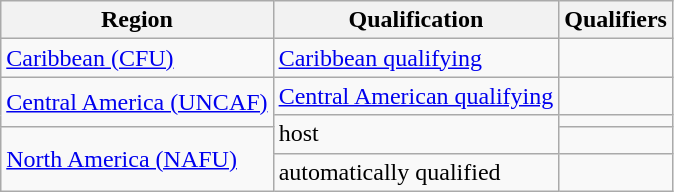<table class=wikitable>
<tr>
<th>Region</th>
<th>Qualification</th>
<th>Qualifiers</th>
</tr>
<tr>
<td><a href='#'>Caribbean (CFU)</a></td>
<td><a href='#'>Caribbean qualifying</a></td>
<td><br> </td>
</tr>
<tr>
<td rowspan="2"><a href='#'>Central America (UNCAF)</a></td>
<td><a href='#'>Central American qualifying</a></td>
<td><br> </td>
</tr>
<tr>
<td rowspan="2">host</td>
<td></td>
</tr>
<tr>
<td rowspan="2"><a href='#'>North America (NAFU)</a></td>
<td></td>
</tr>
<tr>
<td>automatically qualified</td>
<td><br></td>
</tr>
</table>
